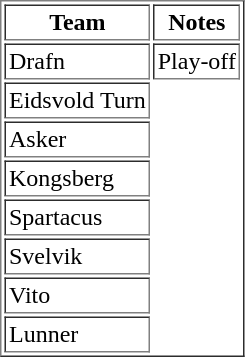<table border="1" cellpadding="2">
<tr>
<th>Team</th>
<th>Notes</th>
</tr>
<tr>
<td>Drafn</td>
<td>Play-off</td>
</tr>
<tr>
<td>Eidsvold Turn</td>
</tr>
<tr>
<td>Asker</td>
</tr>
<tr>
<td>Kongsberg</td>
</tr>
<tr>
<td>Spartacus</td>
</tr>
<tr>
<td>Svelvik</td>
</tr>
<tr>
<td>Vito</td>
</tr>
<tr>
<td>Lunner</td>
</tr>
</table>
